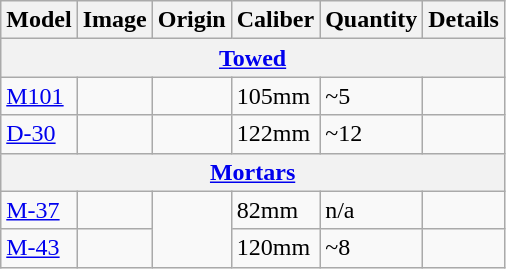<table class="wikitable">
<tr>
<th>Model</th>
<th>Image</th>
<th>Origin</th>
<th>Caliber</th>
<th>Quantity</th>
<th>Details</th>
</tr>
<tr>
<th colspan="6"><a href='#'>Towed</a></th>
</tr>
<tr>
<td><a href='#'>M101</a></td>
<td></td>
<td></td>
<td>105mm</td>
<td>~5</td>
<td></td>
</tr>
<tr>
<td><a href='#'>D-30</a></td>
<td></td>
<td></td>
<td>122mm</td>
<td>~12</td>
<td></td>
</tr>
<tr>
<th colspan="6"><a href='#'>Mortars</a></th>
</tr>
<tr>
<td><a href='#'>M-37</a></td>
<td></td>
<td rowspan="2"></td>
<td>82mm</td>
<td>n/a</td>
<td></td>
</tr>
<tr>
<td><a href='#'>M-43</a></td>
<td></td>
<td>120mm</td>
<td>~8</td>
<td></td>
</tr>
</table>
